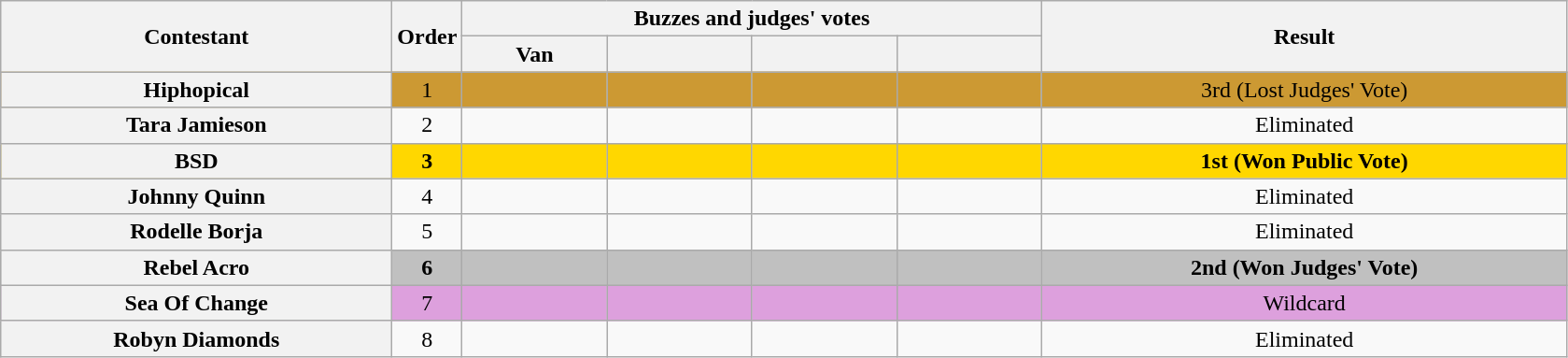<table class="wikitable sortable plainrowheaders" style="text-align:center;">
<tr>
<th scope="col" rowspan="2"  style="width:17em;">Contestant</th>
<th scope="col" rowspan="2"  style="width:1em;">Order</th>
<th colspan="4">Buzzes and judges' votes</th>
<th scope="col" rowspan="2" style="width:23em;">Result</th>
</tr>
<tr>
<th scope="col" style="width:6em;">Van</th>
<th scope="col" style="width:6em;"></th>
<th scope="col" style="width:6em;"></th>
<th scope="col" style="width:6em;"></th>
</tr>
<tr bgcolor="#cc9933">
<th scope="row">Hiphopical</th>
<td>1</td>
<td></td>
<td></td>
<td></td>
<td></td>
<td>3rd (Lost Judges' Vote)</td>
</tr>
<tr>
<th scope="row">Tara Jamieson</th>
<td>2</td>
<td></td>
<td></td>
<td></td>
<td></td>
<td>Eliminated</td>
</tr>
<tr bgcolor="gold">
<th scope="row"><strong>BSD</strong></th>
<td><strong>3</strong></td>
<td></td>
<td></td>
<td></td>
<td></td>
<td><strong>1st (Won Public Vote)</strong></td>
</tr>
<tr>
<th scope="row">Johnny Quinn</th>
<td>4</td>
<td></td>
<td></td>
<td></td>
<td></td>
<td>Eliminated</td>
</tr>
<tr>
<th scope="row">Rodelle Borja</th>
<td>5</td>
<td></td>
<td></td>
<td></td>
<td></td>
<td>Eliminated</td>
</tr>
<tr bgcolor="silver">
<th scope="row"><strong>Rebel Acro</strong></th>
<td><strong>6</strong></td>
<td align="center"><strong></strong></td>
<td align="center"><strong></strong></td>
<td align="center"><strong></strong></td>
<td align="center"><strong></strong></td>
<td><strong>2nd (Won Judges' Vote)</strong></td>
</tr>
<tr bgcolor="#DDA0DD">
<th scope="row">Sea Of Change</th>
<td>7</td>
<td></td>
<td></td>
<td></td>
<td></td>
<td>Wildcard</td>
</tr>
<tr>
<th scope="row">Robyn Diamonds</th>
<td>8</td>
<td></td>
<td></td>
<td></td>
<td></td>
<td>Eliminated</td>
</tr>
</table>
